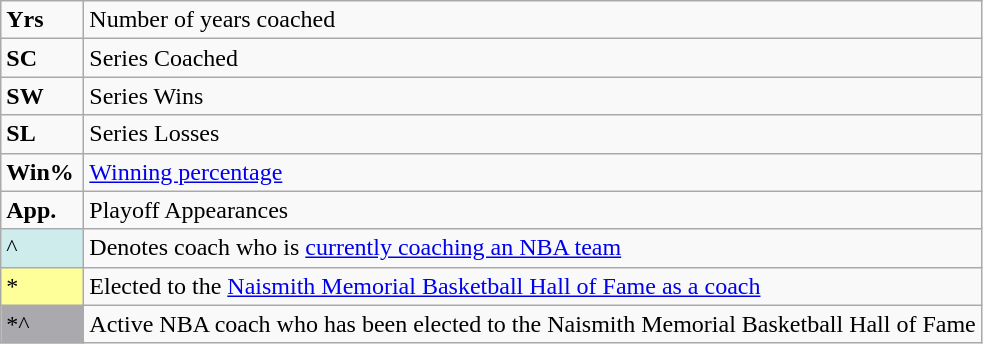<table class="wikitable sortable" data-sort-type="Win%">
<tr>
<td><strong>Yrs</strong></td>
<td>Number of years coached</td>
</tr>
<tr>
<td><strong>SC</strong></td>
<td>Series Coached</td>
</tr>
<tr>
<td><strong>SW</strong></td>
<td>Series Wins</td>
</tr>
<tr>
<td><strong>SL</strong></td>
<td>Series Losses</td>
</tr>
<tr>
<td><strong>Win%</strong></td>
<td><a href='#'>Winning percentage</a></td>
</tr>
<tr>
<td><strong>App.</strong></td>
<td>Playoff Appearances</td>
</tr>
<tr>
<td style="background-color:#CFECEC; width:3em">^</td>
<td>Denotes coach who is <a href='#'>currently coaching an NBA team</a></td>
</tr>
<tr>
<td style="background-color:#FFFF99; width:3em">*</td>
<td>Elected to the <a href='#'>Naismith Memorial Basketball Hall of Fame as a coach</a></td>
</tr>
<tr>
<td style="background-color:#AAA9AD; width:3em">*^</td>
<td>Active NBA coach who has been elected to the Naismith Memorial Basketball Hall of Fame</td>
</tr>
</table>
